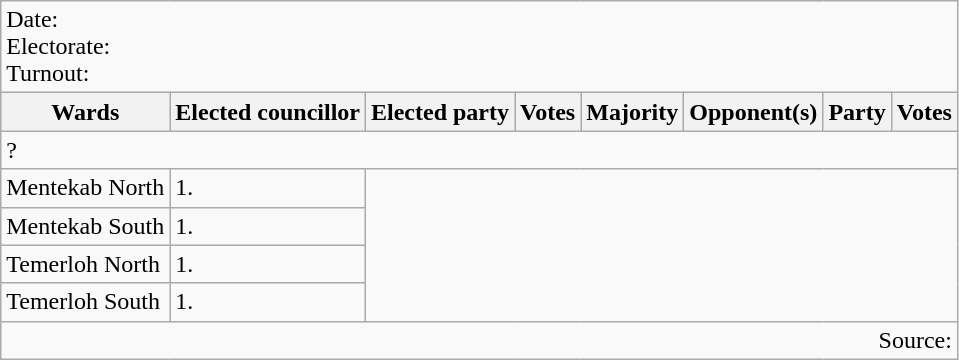<table class=wikitable>
<tr>
<td colspan=8>Date: <br>Electorate: <br>Turnout:</td>
</tr>
<tr>
<th>Wards</th>
<th>Elected councillor</th>
<th>Elected party</th>
<th>Votes</th>
<th>Majority</th>
<th>Opponent(s)</th>
<th>Party</th>
<th>Votes</th>
</tr>
<tr>
<td colspan=8>? </td>
</tr>
<tr>
<td>Mentekab North</td>
<td>1.</td>
</tr>
<tr>
<td>Mentekab South</td>
<td>1.</td>
</tr>
<tr>
<td>Temerloh North</td>
<td>1.</td>
</tr>
<tr>
<td>Temerloh South</td>
<td>1.</td>
</tr>
<tr>
<td colspan=8 align=right>Source:</td>
</tr>
</table>
